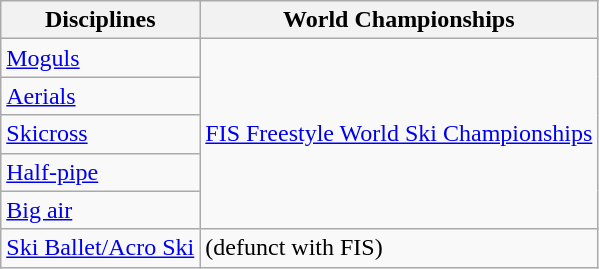<table class="wikitable" style="display:inline-table;">
<tr>
<th>Disciplines</th>
<th>World Championships</th>
</tr>
<tr>
<td><a href='#'>Moguls</a></td>
<td rowspan="5"><a href='#'>FIS Freestyle World Ski Championships</a></td>
</tr>
<tr>
<td><a href='#'>Aerials</a></td>
</tr>
<tr>
<td><a href='#'>Skicross</a></td>
</tr>
<tr>
<td><a href='#'>Half-pipe</a></td>
</tr>
<tr>
<td><a href='#'>Big air</a></td>
</tr>
<tr>
<td><a href='#'>Ski Ballet/Acro Ski</a></td>
<td>(defunct with FIS)</td>
</tr>
</table>
